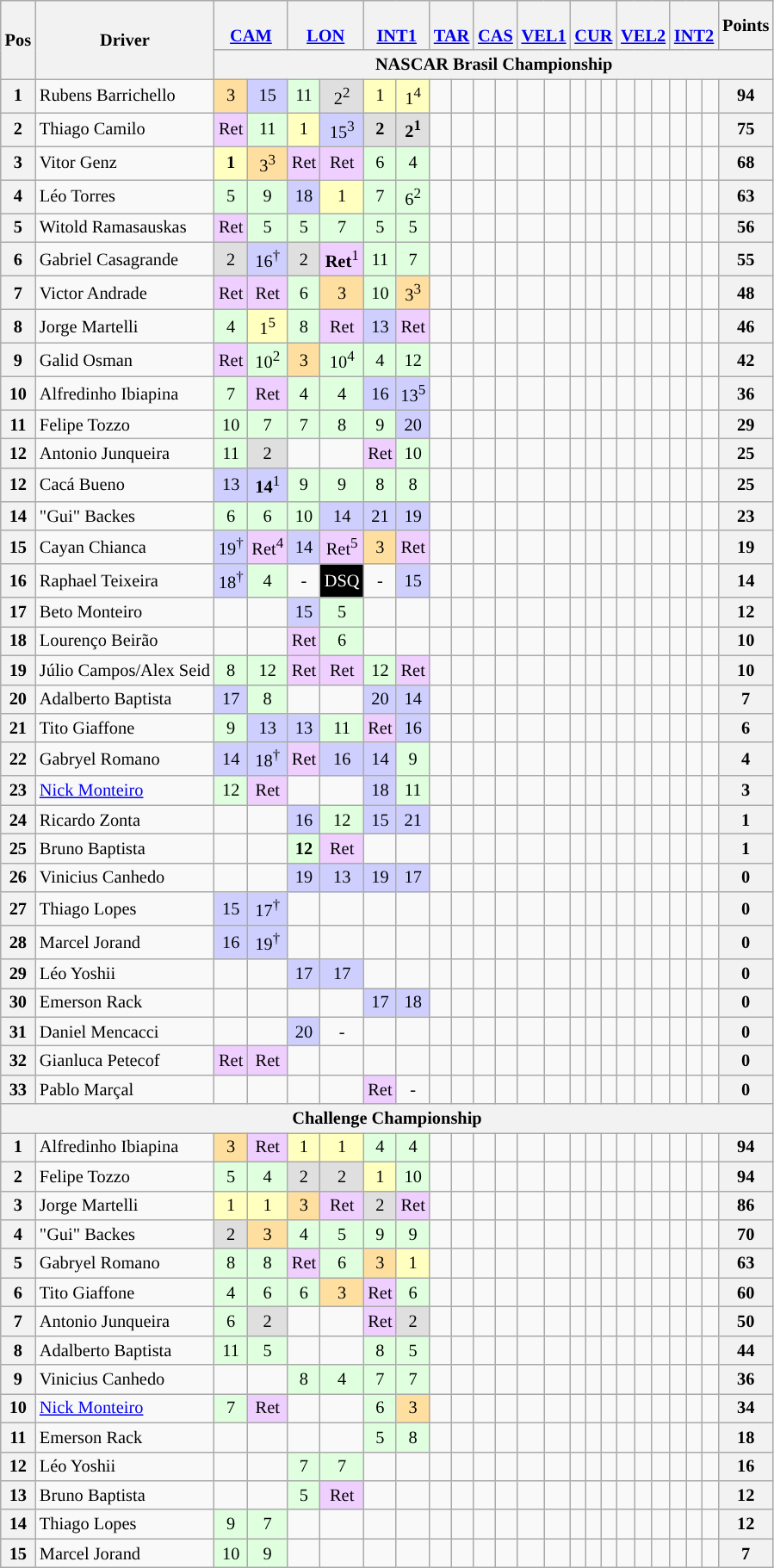<table class="wikitable" style="font-size: 85%;text-align:center">
<tr>
<th rowspan="2" style="vertical-align:middle">Pos</th>
<th rowspan="2" style="vertical-align:middle">Driver</th>
<th colspan="2"><br><a href='#'>CAM</a></th>
<th colspan="2"><br><a href='#'>LON</a></th>
<th colspan="2"><br><a href='#'>INT1</a></th>
<th colspan="2"><br><a href='#'>TAR</a></th>
<th colspan="2"><br><a href='#'>CAS</a></th>
<th colspan="2"><br><a href='#'>VEL1</a></th>
<th colspan="3"><br><a href='#'>CUR</a></th>
<th colspan="3"><br><a href='#'>VEL2</a></th>
<th colspan="3"><br><a href='#'>INT2</a></th>
<th>Points</th>
</tr>
<tr>
<th colspan="22">NASCAR Brasil Championship</th>
</tr>
<tr>
<th>1</th>
<td style="text-align:left"> Rubens Barrichello</td>
<td style="background-color:#ffdf9f">3</td>
<td style="background-color:#cfcfff">15</td>
<td style="background-color:#dfffdf">11</td>
<td style="background-color:#dfdfdf">2<sup>2</sup></td>
<td style="background-color:#ffffbf">1</td>
<td style="background-color:#ffffbf">1<sup>4</sup></td>
<td></td>
<td></td>
<td></td>
<td></td>
<td></td>
<td></td>
<td></td>
<td></td>
<td></td>
<td></td>
<td></td>
<td></td>
<td></td>
<td></td>
<td></td>
<th>94</th>
</tr>
<tr>
<th>2</th>
<td style="text-align:left"> Thiago Camilo</td>
<td style="background-color:#EFCFFF">Ret</td>
<td style="background-color:#dfffdf">11</td>
<td style="background-color:#ffffbf">1</td>
<td style="background-color:#cfcfff">15<sup>3</sup></td>
<td style="background-color:#dfdfdf"><strong>2</strong></td>
<td style="background-color:#dfdfdf"><strong>2<sup>1</sup></strong></td>
<td></td>
<td></td>
<td></td>
<td></td>
<td></td>
<td></td>
<td></td>
<td></td>
<td></td>
<td></td>
<td></td>
<td></td>
<td></td>
<td></td>
<td></td>
<th>75</th>
</tr>
<tr>
<th>3</th>
<td style="text-align:left"> Vitor Genz</td>
<td style="background-color:#ffffbf"><strong>1</strong></td>
<td style="background-color:#ffdf9f">3<sup>3</sup></td>
<td style="background-color:#EFCFFF">Ret</td>
<td style="background-color:#EFCFFF">Ret</td>
<td style="background-color:#dfffdf">6</td>
<td style="background-color:#dfffdf">4</td>
<td></td>
<td></td>
<td></td>
<td></td>
<td></td>
<td></td>
<td></td>
<td></td>
<td></td>
<td></td>
<td></td>
<td></td>
<td></td>
<td></td>
<td></td>
<th>68</th>
</tr>
<tr>
<th>4</th>
<td style="text-align:left"> Léo Torres</td>
<td style="background-color:#dfffdf">5</td>
<td style="background-color:#dfffdf">9</td>
<td style="background-color:#cfcfff">18</td>
<td style="background-color:#ffffbf">1</td>
<td style="background-color:#dfffdf">7</td>
<td style="background-color:#dfffdf">6<sup>2</sup></td>
<td></td>
<td></td>
<td></td>
<td></td>
<td></td>
<td></td>
<td></td>
<td></td>
<td></td>
<td></td>
<td></td>
<td></td>
<td></td>
<td></td>
<td></td>
<th>63</th>
</tr>
<tr>
<th>5</th>
<td style="text-align:left"> Witold Ramasauskas</td>
<td style="background-color:#EFCFFF">Ret</td>
<td style="background-color:#dfffdf">5</td>
<td style="background-color:#dfffdf">5</td>
<td style="background-color:#dfffdf">7</td>
<td style="background-color:#dfffdf">5</td>
<td style="background-color:#dfffdf">5</td>
<td></td>
<td></td>
<td></td>
<td></td>
<td></td>
<td></td>
<td></td>
<td></td>
<td></td>
<td></td>
<td></td>
<td></td>
<td></td>
<td></td>
<td></td>
<th>56</th>
</tr>
<tr>
<th>6</th>
<td style="text-align:left"> Gabriel Casagrande</td>
<td style="background-color:#dfdfdf">2</td>
<td style="background-color:#cfcfff">16<sup>†</sup></td>
<td style="background-color:#dfdfdf">2</td>
<td style="background-color:#EFCFFF"><strong>Ret</strong><sup>1</sup></td>
<td style="background-color:#dfffdf">11</td>
<td style="background-color:#dfffdf">7</td>
<td></td>
<td></td>
<td></td>
<td></td>
<td></td>
<td></td>
<td></td>
<td></td>
<td></td>
<td></td>
<td></td>
<td></td>
<td></td>
<td></td>
<td></td>
<th>55</th>
</tr>
<tr>
<th>7</th>
<td style="text-align:left"> Victor Andrade</td>
<td style="background-color:#EFCFFF">Ret</td>
<td style="background-color:#EFCFFF">Ret</td>
<td style="background-color:#dfffdf">6</td>
<td style="background-color:#ffdf9f">3</td>
<td style="background-color:#dfffdf">10</td>
<td style="background-color:#ffdf9f">3<sup>3</sup></td>
<td></td>
<td></td>
<td></td>
<td></td>
<td></td>
<td></td>
<td></td>
<td></td>
<td></td>
<td></td>
<td></td>
<td></td>
<td></td>
<td></td>
<td></td>
<th>48</th>
</tr>
<tr>
<th>8</th>
<td style="text-align:left"> Jorge Martelli</td>
<td style="background-color:#dfffdf">4</td>
<td style="background-color:#ffffbf">1<sup>5</sup></td>
<td style="background-color:#dfffdf">8</td>
<td style="background-color:#EFCFFF">Ret</td>
<td style="background-color:#cfcfff">13</td>
<td style="background-color:#EFCFFF">Ret</td>
<td></td>
<td></td>
<td></td>
<td></td>
<td></td>
<td></td>
<td></td>
<td></td>
<td></td>
<td></td>
<td></td>
<td></td>
<td></td>
<td></td>
<td></td>
<th>46</th>
</tr>
<tr>
<th>9</th>
<td style="text-align:left"> Galid Osman</td>
<td style="background-color:#EFCFFF">Ret</td>
<td style="background-color:#dfffdf">10<sup>2</sup></td>
<td style="background-color:#ffdf9f">3</td>
<td style="background-color:#dfffdf">10<sup>4</sup></td>
<td style="background-color:#dfffdf">4</td>
<td style="background-color:#dfffdf">12</td>
<td></td>
<td></td>
<td></td>
<td></td>
<td></td>
<td></td>
<td></td>
<td></td>
<td></td>
<td></td>
<td></td>
<td></td>
<td></td>
<td></td>
<td></td>
<th>42</th>
</tr>
<tr>
<th>10</th>
<td style="text-align:left"> Alfredinho Ibiapina</td>
<td style="background-color:#dfffdf">7</td>
<td style="background-color:#EFCFFF">Ret</td>
<td style="background-color:#dfffdf">4</td>
<td style="background-color:#dfffdf">4</td>
<td style="background-color:#cfcfff">16</td>
<td style="background-color:#cfcfff">13<sup>5</sup></td>
<td></td>
<td></td>
<td></td>
<td></td>
<td></td>
<td></td>
<td></td>
<td></td>
<td></td>
<td></td>
<td></td>
<td></td>
<td></td>
<td></td>
<td></td>
<th>36</th>
</tr>
<tr>
<th>11</th>
<td style="text-align:left"> Felipe Tozzo</td>
<td style="background-color:#dfffdf">10</td>
<td style="background-color:#dfffdf">7</td>
<td style="background-color:#dfffdf">7</td>
<td style="background-color:#dfffdf">8</td>
<td style="background-color:#dfffdf">9</td>
<td style="background-color:#cfcfff">20</td>
<td></td>
<td></td>
<td></td>
<td></td>
<td></td>
<td></td>
<td></td>
<td></td>
<td></td>
<td></td>
<td></td>
<td></td>
<td></td>
<td></td>
<td></td>
<th>29</th>
</tr>
<tr>
<th>12</th>
<td style="text-align:left"> Antonio Junqueira</td>
<td style="background-color:#dfffdf">11</td>
<td style="background-color:#dfdfdf">2</td>
<td></td>
<td></td>
<td style="background-color:#EFCFFF">Ret</td>
<td style="background-color:#dfffdf">10</td>
<td></td>
<td></td>
<td></td>
<td></td>
<td></td>
<td></td>
<td></td>
<td></td>
<td></td>
<td></td>
<td></td>
<td></td>
<td></td>
<td></td>
<td></td>
<th>25</th>
</tr>
<tr>
<th>12</th>
<td style="text-align:left"> Cacá Bueno</td>
<td style="background-color:#cfcfff">13</td>
<td style="background-color:#cfcfff"><strong>14</strong><sup>1</sup></td>
<td style="background-color:#dfffdf">9</td>
<td style="background-color:#dfffdf">9</td>
<td style="background-color:#dfffdf">8</td>
<td style="background-color:#dfffdf">8</td>
<td></td>
<td></td>
<td></td>
<td></td>
<td></td>
<td></td>
<td></td>
<td></td>
<td></td>
<td></td>
<td></td>
<td></td>
<td></td>
<td></td>
<td></td>
<th>25</th>
</tr>
<tr>
<th>14</th>
<td style="text-align:left"> "Gui" Backes</td>
<td style="background-color:#dfffdf">6</td>
<td style="background-color:#dfffdf">6</td>
<td style="background-color:#dfffdf">10</td>
<td style="background-color:#cfcfff">14</td>
<td style="background-color:#cfcfff">21</td>
<td style="background-color:#cfcfff">19</td>
<td></td>
<td></td>
<td></td>
<td></td>
<td></td>
<td></td>
<td></td>
<td></td>
<td></td>
<td></td>
<td></td>
<td></td>
<td></td>
<td></td>
<td></td>
<th>23</th>
</tr>
<tr>
<th>15</th>
<td style="text-align:left"> Cayan Chianca</td>
<td style="background-color:#cfcfff">19<sup>†</sup></td>
<td style="background-color:#EFCFFF">Ret<sup>4</sup></td>
<td style="background-color:#cfcfff">14</td>
<td style="background-color:#EFCFFF">Ret<sup>5</sup></td>
<td style="background-color:#ffdf9f">3</td>
<td style="background-color:#EFCFFF">Ret</td>
<td></td>
<td></td>
<td></td>
<td></td>
<td></td>
<td></td>
<td></td>
<td></td>
<td></td>
<td></td>
<td></td>
<td></td>
<td></td>
<td></td>
<td></td>
<th>19</th>
</tr>
<tr>
<th>16</th>
<td style="text-align:left"> Raphael Teixeira</td>
<td style="background-color:#cfcfff">18<sup>†</sup></td>
<td style="background-color:#dfffdf">4</td>
<td>-</td>
<td style="background-color:#000000;color:white">DSQ</td>
<td>-</td>
<td style="background-color:#cfcfff">15</td>
<td></td>
<td></td>
<td></td>
<td></td>
<td></td>
<td></td>
<td></td>
<td></td>
<td></td>
<td></td>
<td></td>
<td></td>
<td></td>
<td></td>
<td></td>
<th>14</th>
</tr>
<tr>
<th>17</th>
<td style="text-align:left"> Beto Monteiro</td>
<td></td>
<td></td>
<td style="background-color:#cfcfff">15</td>
<td style="background-color:#dfffdf">5</td>
<td></td>
<td></td>
<td></td>
<td></td>
<td></td>
<td></td>
<td></td>
<td></td>
<td></td>
<td></td>
<td></td>
<td></td>
<td></td>
<td></td>
<td></td>
<td></td>
<td></td>
<th>12</th>
</tr>
<tr>
<th>18</th>
<td style="text-align:left"> Lourenço Beirão</td>
<td></td>
<td></td>
<td style="background-color:#EFCFFF">Ret</td>
<td style="background-color:#dfffdf">6</td>
<td></td>
<td></td>
<td></td>
<td></td>
<td></td>
<td></td>
<td></td>
<td></td>
<td></td>
<td></td>
<td></td>
<td></td>
<td></td>
<td></td>
<td></td>
<td></td>
<td></td>
<th>10</th>
</tr>
<tr>
<th>19</th>
<td style="text-align:left"> Júlio Campos/Alex Seid</td>
<td style="background-color:#dfffdf">8</td>
<td style="background-color:#dfffdf">12</td>
<td style="background-color:#EFCFFF">Ret</td>
<td style="background-color:#EFCFFF">Ret</td>
<td style="background-color:#dfffdf">12</td>
<td style="background-color:#EFCFFF">Ret</td>
<td></td>
<td></td>
<td></td>
<td></td>
<td></td>
<td></td>
<td></td>
<td></td>
<td></td>
<td></td>
<td></td>
<td></td>
<td></td>
<td></td>
<td></td>
<th>10</th>
</tr>
<tr>
<th>20</th>
<td style="text-align:left"> Adalberto Baptista</td>
<td style="background-color:#cfcfff">17</td>
<td style="background-color:#dfffdf">8</td>
<td></td>
<td></td>
<td style="background-color:#cfcfff">20</td>
<td style="background-color:#cfcfff">14</td>
<td></td>
<td></td>
<td></td>
<td></td>
<td></td>
<td></td>
<td></td>
<td></td>
<td></td>
<td></td>
<td></td>
<td></td>
<td></td>
<td></td>
<td></td>
<th>7</th>
</tr>
<tr>
<th>21</th>
<td style="text-align:left"> Tito Giaffone</td>
<td style="background-color:#dfffdf">9</td>
<td style="background-color:#cfcfff">13</td>
<td style="background-color:#cfcfff">13</td>
<td style="background-color:#dfffdf">11</td>
<td style="background-color:#EFCFFF">Ret</td>
<td style="background-color:#cfcfff">16</td>
<td></td>
<td></td>
<td></td>
<td></td>
<td></td>
<td></td>
<td></td>
<td></td>
<td></td>
<td></td>
<td></td>
<td></td>
<td></td>
<td></td>
<td></td>
<th>6</th>
</tr>
<tr>
<th>22</th>
<td style="text-align:left"> Gabryel Romano</td>
<td style="background-color:#cfcfff">14</td>
<td style="background-color:#cfcfff">18<sup>†</sup></td>
<td style="background-color:#EFCFFF">Ret</td>
<td style="background-color:#cfcfff">16</td>
<td style="background-color:#cfcfff">14</td>
<td style="background-color:#dfffdf">9</td>
<td></td>
<td></td>
<td></td>
<td></td>
<td></td>
<td></td>
<td></td>
<td></td>
<td></td>
<td></td>
<td></td>
<td></td>
<td></td>
<td></td>
<td></td>
<th>4</th>
</tr>
<tr>
<th>23</th>
<td style="text-align:left"> <a href='#'>Nick Monteiro</a></td>
<td style="background-color:#dfffdf">12</td>
<td style="background-color:#EFCFFF">Ret</td>
<td></td>
<td></td>
<td style="background-color:#cfcfff">18</td>
<td style="background-color:#dfffdf">11</td>
<td></td>
<td></td>
<td></td>
<td></td>
<td></td>
<td></td>
<td></td>
<td></td>
<td></td>
<td></td>
<td></td>
<td></td>
<td></td>
<td></td>
<td></td>
<th>3</th>
</tr>
<tr>
<th>24</th>
<td style="text-align:left"> Ricardo Zonta</td>
<td></td>
<td></td>
<td style="background-color:#cfcfff">16</td>
<td style="background-color:#dfffdf">12</td>
<td style="background-color:#cfcfff">15</td>
<td style="background-color:#cfcfff">21</td>
<td></td>
<td></td>
<td></td>
<td></td>
<td></td>
<td></td>
<td></td>
<td></td>
<td></td>
<td></td>
<td></td>
<td></td>
<td></td>
<td></td>
<td></td>
<th>1</th>
</tr>
<tr>
<th>25</th>
<td style="text-align:left"> Bruno Baptista</td>
<td></td>
<td></td>
<td style="background-color:#dfffdf"><strong>12</strong></td>
<td style="background-color:#EFCFFF">Ret</td>
<td></td>
<td></td>
<td></td>
<td></td>
<td></td>
<td></td>
<td></td>
<td></td>
<td></td>
<td></td>
<td></td>
<td></td>
<td></td>
<td></td>
<td></td>
<td></td>
<td></td>
<th>1</th>
</tr>
<tr>
<th>26</th>
<td style="text-align:left"> Vinicius Canhedo</td>
<td></td>
<td></td>
<td style="background-color:#cfcfff">19</td>
<td style="background-color:#cfcfff">13</td>
<td style="background-color:#cfcfff">19</td>
<td style="background-color:#cfcfff">17</td>
<td></td>
<td></td>
<td></td>
<td></td>
<td></td>
<td></td>
<td></td>
<td></td>
<td></td>
<td></td>
<td></td>
<td></td>
<td></td>
<td></td>
<td></td>
<th>0</th>
</tr>
<tr>
<th>27</th>
<td style="text-align:left"> Thiago Lopes</td>
<td style="background-color:#cfcfff">15</td>
<td style="background-color:#cfcfff">17<sup>†</sup></td>
<td></td>
<td></td>
<td></td>
<td></td>
<td></td>
<td></td>
<td></td>
<td></td>
<td></td>
<td></td>
<td></td>
<td></td>
<td></td>
<td></td>
<td></td>
<td></td>
<td></td>
<td></td>
<td></td>
<th>0</th>
</tr>
<tr>
<th>28</th>
<td style="text-align:left"> Marcel Jorand</td>
<td style="background-color:#cfcfff">16</td>
<td style="background-color:#cfcfff">19<sup>†</sup></td>
<td></td>
<td></td>
<td></td>
<td></td>
<td></td>
<td></td>
<td></td>
<td></td>
<td></td>
<td></td>
<td></td>
<td></td>
<td></td>
<td></td>
<td></td>
<td></td>
<td></td>
<td></td>
<td></td>
<th>0</th>
</tr>
<tr>
<th>29</th>
<td style="text-align:left"> Léo Yoshii</td>
<td></td>
<td></td>
<td style="background-color:#cfcfff">17</td>
<td style="background-color:#cfcfff">17</td>
<td></td>
<td></td>
<td></td>
<td></td>
<td></td>
<td></td>
<td></td>
<td></td>
<td></td>
<td></td>
<td></td>
<td></td>
<td></td>
<td></td>
<td></td>
<td></td>
<td></td>
<th>0</th>
</tr>
<tr>
<th>30</th>
<td style="text-align: left;"> Emerson Rack</td>
<td></td>
<td></td>
<td></td>
<td></td>
<td style="background-color:#cfcfff">17</td>
<td style="background-color:#cfcfff">18</td>
<td></td>
<td></td>
<td></td>
<td></td>
<td></td>
<td></td>
<td></td>
<td></td>
<td></td>
<td></td>
<td></td>
<td></td>
<td></td>
<td></td>
<td></td>
<th>0</th>
</tr>
<tr>
<th>31</th>
<td style="text-align:left"> Daniel Mencacci</td>
<td></td>
<td></td>
<td style="background-color:#cfcfff">20</td>
<td>-</td>
<td></td>
<td></td>
<td></td>
<td></td>
<td></td>
<td></td>
<td></td>
<td></td>
<td></td>
<td></td>
<td></td>
<td></td>
<td></td>
<td></td>
<td></td>
<td></td>
<td></td>
<th>0</th>
</tr>
<tr>
<th>32</th>
<td style="text-align:left"> Gianluca Petecof</td>
<td style="background-color:#EFCFFF">Ret</td>
<td style="background-color:#EFCFFF">Ret</td>
<td></td>
<td></td>
<td></td>
<td></td>
<td></td>
<td></td>
<td></td>
<td></td>
<td></td>
<td></td>
<td></td>
<td></td>
<td></td>
<td></td>
<td></td>
<td></td>
<td></td>
<td></td>
<td></td>
<th>0</th>
</tr>
<tr>
<th>33</th>
<td style="text-align:left"> Pablo Marçal</td>
<td></td>
<td></td>
<td></td>
<td></td>
<td style="background-color:#EFCFFF">Ret</td>
<td>-</td>
<td></td>
<td></td>
<td></td>
<td></td>
<td></td>
<td></td>
<td></td>
<td></td>
<td></td>
<td></td>
<td></td>
<td></td>
<td></td>
<td></td>
<td></td>
<th>0</th>
</tr>
<tr>
<th colspan="24">Challenge Championship</th>
</tr>
<tr>
<th>1</th>
<td style="text-align:left"> Alfredinho Ibiapina</td>
<td style="background-color:#ffdf9f">3</td>
<td style="background-color:#EFCFFF">Ret</td>
<td style="background-color:#ffffbf">1</td>
<td style="background-color:#ffffbf">1</td>
<td style="background-color:#dfffdf">4</td>
<td style="background-color:#dfffdf">4</td>
<td></td>
<td></td>
<td></td>
<td></td>
<td></td>
<td></td>
<td></td>
<td></td>
<td></td>
<td></td>
<td></td>
<td></td>
<td></td>
<td></td>
<td></td>
<th>94</th>
</tr>
<tr>
<th>2</th>
<td style="text-align:left"> Felipe Tozzo</td>
<td style="background-color:#dfffdf">5</td>
<td style="background-color:#dfffdf">4</td>
<td style="background-color:#dfdfdf">2</td>
<td style="background-color:#dfdfdf">2</td>
<td style="background-color:#ffffbf">1</td>
<td style="background-color:#dfffdf">10</td>
<td></td>
<td></td>
<td></td>
<td></td>
<td></td>
<td></td>
<td></td>
<td></td>
<td></td>
<td></td>
<td></td>
<td></td>
<td></td>
<td></td>
<td></td>
<th>94</th>
</tr>
<tr>
<th>3</th>
<td style="text-align:left"> Jorge Martelli</td>
<td style="background-color:#ffffbf">1</td>
<td style="background-color:#ffffbf">1</td>
<td style="background-color:#ffdf9f">3</td>
<td style="background-color:#EFCFFF">Ret</td>
<td style="background-color:#dfdfdf">2</td>
<td style="background-color:#EFCFFF">Ret</td>
<td></td>
<td></td>
<td></td>
<td></td>
<td></td>
<td></td>
<td></td>
<td></td>
<td></td>
<td></td>
<td></td>
<td></td>
<td></td>
<td></td>
<td></td>
<th>86</th>
</tr>
<tr>
<th>4</th>
<td style="text-align:left"> "Gui" Backes</td>
<td style="background-color:#dfdfdf">2</td>
<td style="background-color:#ffdf9f">3</td>
<td style="background-color:#dfffdf">4</td>
<td style="background-color:#dfffdf">5</td>
<td style="background-color:#dfffdf">9</td>
<td style="background-color:#dfffdf">9</td>
<td></td>
<td></td>
<td></td>
<td></td>
<td></td>
<td></td>
<td></td>
<td></td>
<td></td>
<td></td>
<td></td>
<td></td>
<td></td>
<td></td>
<td></td>
<th>70</th>
</tr>
<tr>
<th>5</th>
<td style="text-align:left"> Gabryel Romano</td>
<td style="background-color:#dfffdf">8</td>
<td style="background-color:#dfffdf">8</td>
<td style="background-color:#EFCFFF">Ret</td>
<td style="background-color:#dfffdf">6</td>
<td style="background-color:#ffdf9f">3</td>
<td style="background-color:#ffffbf">1</td>
<td></td>
<td></td>
<td></td>
<td></td>
<td></td>
<td></td>
<td></td>
<td></td>
<td></td>
<td></td>
<td></td>
<td></td>
<td></td>
<td></td>
<td></td>
<th>63</th>
</tr>
<tr>
<th>6</th>
<td style="text-align:left"> Tito Giaffone</td>
<td style="background-color:#dfffdf">4</td>
<td style="background-color:#dfffdf">6</td>
<td style="background-color:#dfffdf">6</td>
<td style="background-color:#ffdf9f">3</td>
<td style="background-color:#EFCFFF">Ret</td>
<td style="background-color:#dfffdf">6</td>
<td></td>
<td></td>
<td></td>
<td></td>
<td></td>
<td></td>
<td></td>
<td></td>
<td></td>
<td></td>
<td></td>
<td></td>
<td></td>
<td></td>
<td></td>
<th>60</th>
</tr>
<tr>
<th>7</th>
<td style="text-align:left"> Antonio Junqueira</td>
<td style="background-color:#dfffdf">6</td>
<td style="background-color:#dfdfdf">2</td>
<td></td>
<td></td>
<td style="background-color:#EFCFFF">Ret</td>
<td style="background-color:#dfdfdf">2</td>
<td></td>
<td></td>
<td></td>
<td></td>
<td></td>
<td></td>
<td></td>
<td></td>
<td></td>
<td></td>
<td></td>
<td></td>
<td></td>
<td></td>
<td></td>
<th>50</th>
</tr>
<tr>
<th>8</th>
<td style="text-align:left"> Adalberto Baptista</td>
<td style="background-color:#dfffdf">11</td>
<td style="background-color:#dfffdf">5</td>
<td></td>
<td></td>
<td style="background-color:#dfffdf">8</td>
<td style="background-color:#dfffdf">5</td>
<td></td>
<td></td>
<td></td>
<td></td>
<td></td>
<td></td>
<td></td>
<td></td>
<td></td>
<td></td>
<td></td>
<td></td>
<td></td>
<td></td>
<td></td>
<th>44</th>
</tr>
<tr>
<th>9</th>
<td style="text-align:left"> Vinicius Canhedo</td>
<td></td>
<td></td>
<td style="background-color:#dfffdf">8</td>
<td style="background-color:#dfffdf">4</td>
<td style="background-color:#dfffdf">7</td>
<td style="background-color:#dfffdf">7</td>
<td></td>
<td></td>
<td></td>
<td></td>
<td></td>
<td></td>
<td></td>
<td></td>
<td></td>
<td></td>
<td></td>
<td></td>
<td></td>
<td></td>
<td></td>
<th>36</th>
</tr>
<tr>
<th>10</th>
<td style="text-align:left"> <a href='#'>Nick Monteiro</a></td>
<td style="background-color:#dfffdf">7</td>
<td style="background-color:#EFCFFF">Ret</td>
<td></td>
<td></td>
<td style="background-color:#dfffdf">6</td>
<td style="background-color:#ffdf9f">3</td>
<td></td>
<td></td>
<td></td>
<td></td>
<td></td>
<td></td>
<td></td>
<td></td>
<td></td>
<td></td>
<td></td>
<td></td>
<td></td>
<td></td>
<td></td>
<th>34</th>
</tr>
<tr>
<th>11</th>
<td style="text-align: left;"> Emerson Rack</td>
<td></td>
<td></td>
<td></td>
<td></td>
<td style="background-color:#dfffdf">5</td>
<td style="background-color:#dfffdf">8</td>
<td></td>
<td></td>
<td></td>
<td></td>
<td></td>
<td></td>
<td></td>
<td></td>
<td></td>
<td></td>
<td></td>
<td></td>
<td></td>
<td></td>
<td></td>
<th>18</th>
</tr>
<tr>
<th>12</th>
<td style="text-align:left"> Léo Yoshii</td>
<td></td>
<td></td>
<td style="background-color:#dfffdf">7</td>
<td style="background-color:#dfffdf">7</td>
<td></td>
<td></td>
<td></td>
<td></td>
<td></td>
<td></td>
<td></td>
<td></td>
<td></td>
<td></td>
<td></td>
<td></td>
<td></td>
<td></td>
<td></td>
<td></td>
<td></td>
<th>16</th>
</tr>
<tr>
<th>13</th>
<td style="text-align:left"> Bruno Baptista</td>
<td></td>
<td></td>
<td style="background-color:#dfffdf">5</td>
<td style="background-color:#EFCFFF">Ret</td>
<td></td>
<td></td>
<td></td>
<td></td>
<td></td>
<td></td>
<td></td>
<td></td>
<td></td>
<td></td>
<td></td>
<td></td>
<td></td>
<td></td>
<td></td>
<td></td>
<td></td>
<th>12</th>
</tr>
<tr>
<th>14</th>
<td style="text-align:left"> Thiago Lopes</td>
<td style="background-color:#dfffdf">9</td>
<td style="background-color:#dfffdf">7</td>
<td></td>
<td></td>
<td></td>
<td></td>
<td></td>
<td></td>
<td></td>
<td></td>
<td></td>
<td></td>
<td></td>
<td></td>
<td></td>
<td></td>
<td></td>
<td></td>
<td></td>
<td></td>
<td></td>
<th>12</th>
</tr>
<tr>
<th>15</th>
<td style="text-align:left"> Marcel Jorand</td>
<td style="background-color:#dfffdf">10</td>
<td style="background-color:#dfffdf">9</td>
<td></td>
<td></td>
<td></td>
<td></td>
<td></td>
<td></td>
<td></td>
<td></td>
<td></td>
<td></td>
<td></td>
<td></td>
<td></td>
<td></td>
<td></td>
<td></td>
<td></td>
<td></td>
<td></td>
<th>7</th>
</tr>
</table>
